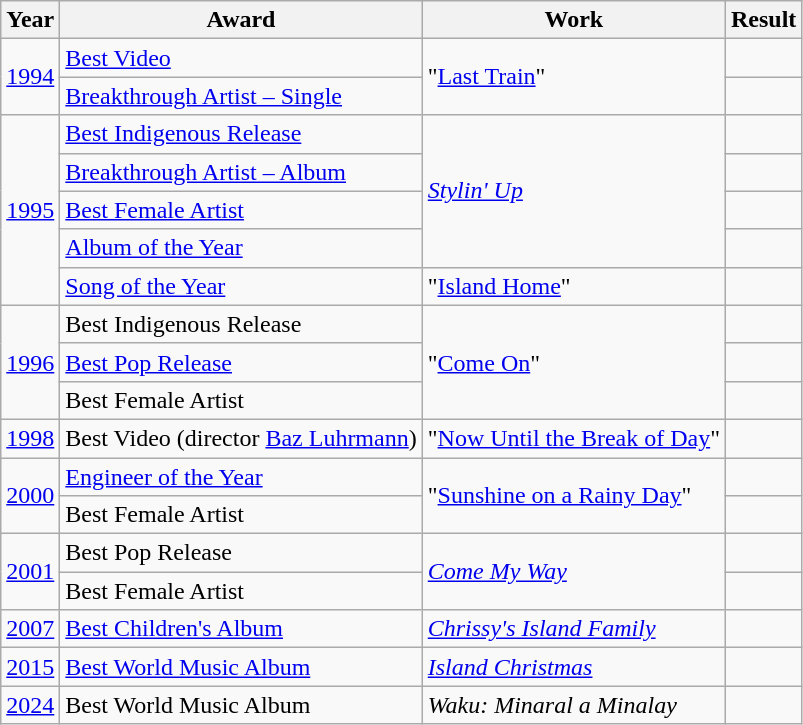<table class="wikitable">
<tr>
<th>Year</th>
<th>Award</th>
<th>Work</th>
<th>Result</th>
</tr>
<tr>
<td rowspan="2"><a href='#'>1994</a></td>
<td><a href='#'>Best Video</a></td>
<td rowspan="2">"<a href='#'>Last Train</a>"</td>
<td></td>
</tr>
<tr>
<td><a href='#'>Breakthrough Artist – Single</a></td>
<td></td>
</tr>
<tr>
<td rowspan="5"><a href='#'>1995</a></td>
<td><a href='#'>Best Indigenous Release</a></td>
<td rowspan="4"><em><a href='#'>Stylin' Up</a></em></td>
<td></td>
</tr>
<tr>
<td><a href='#'>Breakthrough Artist – Album</a></td>
<td></td>
</tr>
<tr>
<td><a href='#'>Best Female Artist</a></td>
<td></td>
</tr>
<tr>
<td><a href='#'>Album of the Year</a></td>
<td></td>
</tr>
<tr>
<td><a href='#'>Song of the Year</a></td>
<td>"<a href='#'>Island Home</a>"</td>
<td></td>
</tr>
<tr>
<td rowspan="3"><a href='#'>1996</a></td>
<td>Best Indigenous Release</td>
<td rowspan="3">"<a href='#'>Come On</a>"</td>
<td></td>
</tr>
<tr>
<td><a href='#'>Best Pop Release</a></td>
<td></td>
</tr>
<tr>
<td>Best Female Artist</td>
<td></td>
</tr>
<tr>
<td><a href='#'>1998</a></td>
<td>Best Video (director <a href='#'>Baz Luhrmann</a>)</td>
<td>"<a href='#'>Now Until the Break of Day</a>"</td>
<td></td>
</tr>
<tr>
<td rowspan="2"><a href='#'>2000</a></td>
<td><a href='#'>Engineer of the Year</a></td>
<td rowspan="2">"<a href='#'>Sunshine on a Rainy Day</a>"</td>
<td></td>
</tr>
<tr>
<td>Best Female Artist</td>
<td></td>
</tr>
<tr>
<td rowspan="2"><a href='#'>2001</a></td>
<td>Best Pop Release</td>
<td rowspan="2"><em><a href='#'>Come My Way</a></em></td>
<td></td>
</tr>
<tr>
<td>Best Female Artist</td>
<td></td>
</tr>
<tr>
<td><a href='#'>2007</a></td>
<td><a href='#'>Best Children's Album</a></td>
<td><em><a href='#'>Chrissy's Island Family</a></em></td>
<td></td>
</tr>
<tr>
<td><a href='#'>2015</a></td>
<td><a href='#'>Best World Music Album</a></td>
<td><em><a href='#'>Island Christmas</a></em></td>
<td></td>
</tr>
<tr>
<td><a href='#'>2024</a></td>
<td>Best World Music Album</td>
<td><em>Waku: Minaral a Minalay</em></td>
<td></td>
</tr>
</table>
